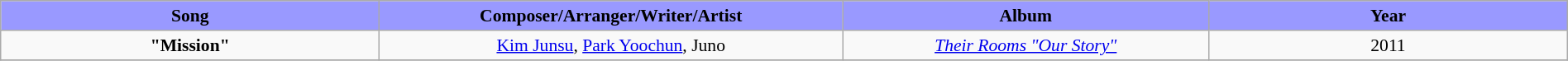<table class="wikitable" style="margin:0.5em auto; clear:both; font-size:.9em; text-align:center; width:100%">
<tr>
<th width="500" style="background: #99F;">Song</th>
<th width="500" style="background: #99F;">Composer/Arranger/Writer/Artist</th>
<th width="500" style="background: #99F;">Album</th>
<th width="500" style="background: #99F;">Year</th>
</tr>
<tr>
<td><strong>"Mission"</strong></td>
<td><a href='#'>Kim Junsu</a>, <a href='#'>Park Yoochun</a>, Juno</td>
<td><em><a href='#'>Their Rooms "Our Story"</a></em></td>
<td>2011</td>
</tr>
<tr>
</tr>
</table>
